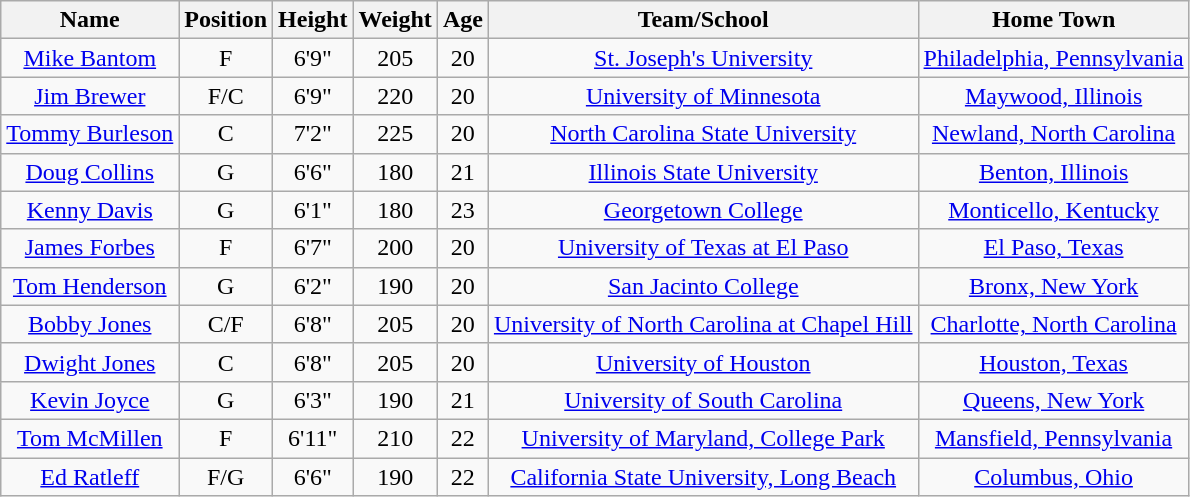<table class="wikitable" style="text-align: center;">
<tr>
<th>Name</th>
<th>Position</th>
<th>Height</th>
<th>Weight</th>
<th>Age</th>
<th>Team/School</th>
<th>Home Town</th>
</tr>
<tr>
<td><a href='#'>Mike Bantom</a></td>
<td>F</td>
<td>6'9"</td>
<td>205</td>
<td>20</td>
<td><a href='#'>St. Joseph's University</a></td>
<td><a href='#'>Philadelphia, Pennsylvania</a></td>
</tr>
<tr>
<td><a href='#'>Jim Brewer</a></td>
<td>F/C</td>
<td>6'9"</td>
<td>220</td>
<td>20</td>
<td><a href='#'>University of Minnesota</a></td>
<td><a href='#'>Maywood, Illinois</a></td>
</tr>
<tr>
<td><a href='#'>Tommy Burleson</a></td>
<td>C</td>
<td>7'2"</td>
<td>225</td>
<td>20</td>
<td><a href='#'>North Carolina State University</a></td>
<td><a href='#'>Newland, North Carolina</a></td>
</tr>
<tr>
<td><a href='#'>Doug Collins</a></td>
<td>G</td>
<td>6'6"</td>
<td>180</td>
<td>21</td>
<td><a href='#'>Illinois State University</a></td>
<td><a href='#'>Benton, Illinois</a></td>
</tr>
<tr>
<td><a href='#'>Kenny Davis</a></td>
<td>G</td>
<td>6'1"</td>
<td>180</td>
<td>23</td>
<td><a href='#'>Georgetown College</a></td>
<td><a href='#'>Monticello, Kentucky</a></td>
</tr>
<tr>
<td><a href='#'>James Forbes</a></td>
<td>F</td>
<td>6'7"</td>
<td>200</td>
<td>20</td>
<td><a href='#'>University of Texas at El Paso</a></td>
<td><a href='#'>El Paso, Texas</a></td>
</tr>
<tr>
<td><a href='#'>Tom Henderson</a></td>
<td>G</td>
<td>6'2"</td>
<td>190</td>
<td>20</td>
<td><a href='#'>San Jacinto College</a></td>
<td><a href='#'>Bronx, New York</a></td>
</tr>
<tr>
<td><a href='#'>Bobby Jones</a></td>
<td>C/F</td>
<td>6'8"</td>
<td>205</td>
<td>20</td>
<td><a href='#'>University of North Carolina at Chapel Hill</a></td>
<td><a href='#'>Charlotte, North Carolina</a></td>
</tr>
<tr>
<td><a href='#'>Dwight Jones</a></td>
<td>C</td>
<td>6'8"</td>
<td>205</td>
<td>20</td>
<td><a href='#'>University of Houston</a></td>
<td><a href='#'>Houston, Texas</a></td>
</tr>
<tr>
<td><a href='#'>Kevin Joyce</a></td>
<td>G</td>
<td>6'3"</td>
<td>190</td>
<td>21</td>
<td><a href='#'>University of South Carolina</a></td>
<td><a href='#'>Queens, New York</a></td>
</tr>
<tr>
<td><a href='#'>Tom McMillen</a></td>
<td>F</td>
<td>6'11"</td>
<td>210</td>
<td>22</td>
<td><a href='#'>University of Maryland, College Park</a></td>
<td><a href='#'>Mansfield, Pennsylvania</a></td>
</tr>
<tr>
<td><a href='#'>Ed Ratleff</a></td>
<td>F/G</td>
<td>6'6"</td>
<td>190</td>
<td>22</td>
<td><a href='#'>California State University, Long Beach</a></td>
<td><a href='#'>Columbus, Ohio</a></td>
</tr>
</table>
